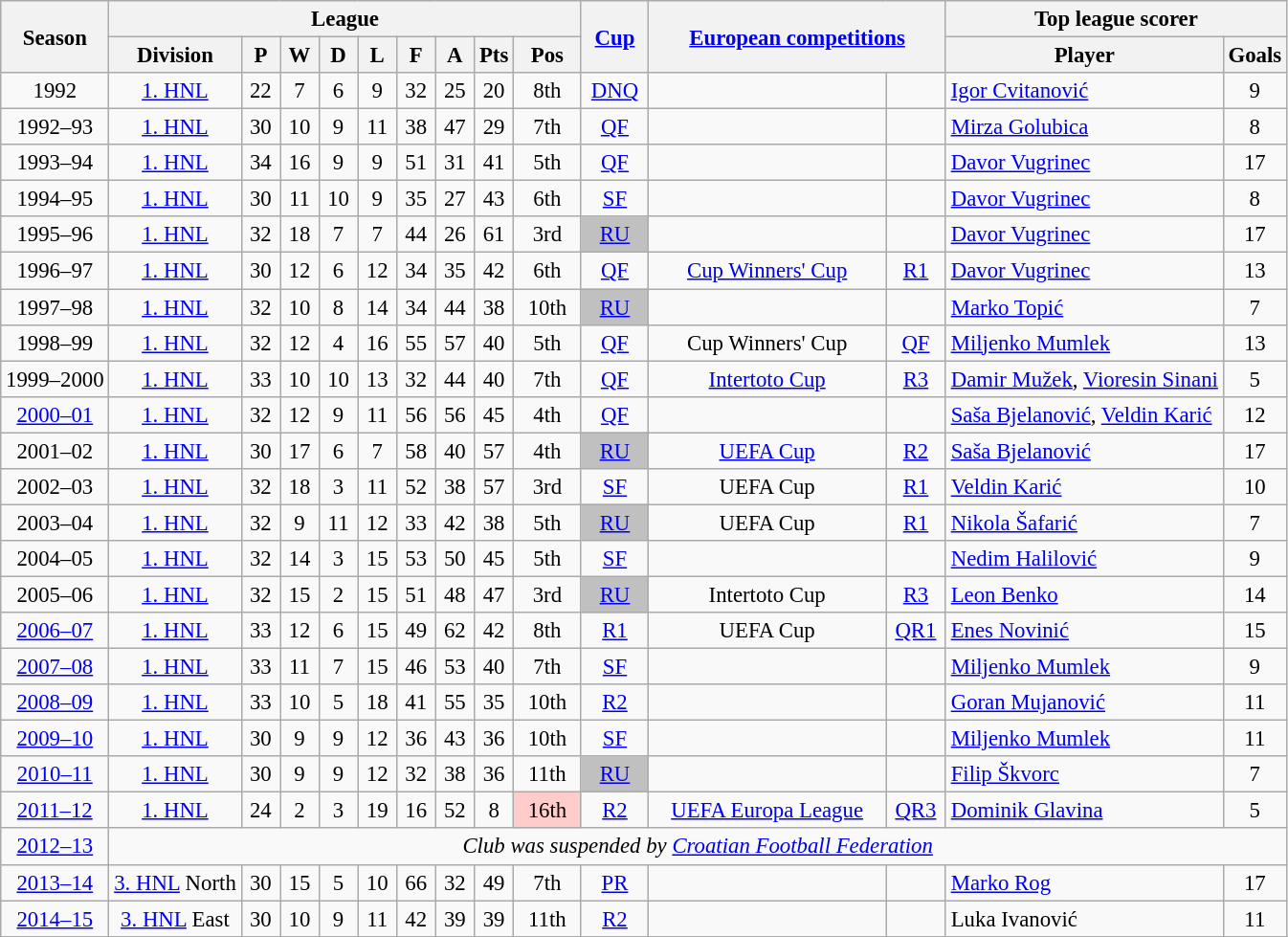<table class="wikitable" style="font-size:95%; text-align: center;">
<tr>
<th rowspan=2>Season</th>
<th colspan=9>League</th>
<th rowspan="2" style="width:40px;"><a href='#'>Cup</a></th>
<th rowspan="2" colspan="2" style="width:200px;"><a href='#'>European competitions</a></th>
<th colspan="2" style="width:180px;">Top league scorer</th>
</tr>
<tr>
<th>Division</th>
<th width="20">P</th>
<th width="20">W</th>
<th width="20">D</th>
<th width="20">L</th>
<th width="20">F</th>
<th width="20">A</th>
<th width="20">Pts</th>
<th width="40">Pos</th>
<th>Player</th>
<th>Goals</th>
</tr>
<tr>
<td>1992</td>
<td><a href='#'>1. HNL</a></td>
<td>22</td>
<td>7</td>
<td>6</td>
<td>9</td>
<td>32</td>
<td>25</td>
<td>20</td>
<td>8th</td>
<td><a href='#'>DNQ</a></td>
<td></td>
<td></td>
<td align="left"><a href='#'>Igor Cvitanović</a></td>
<td>9</td>
</tr>
<tr>
<td>1992–93</td>
<td><a href='#'>1. HNL</a></td>
<td>30</td>
<td>10</td>
<td>9</td>
<td>11</td>
<td>38</td>
<td>47</td>
<td>29</td>
<td>7th</td>
<td><a href='#'>QF</a></td>
<td></td>
<td></td>
<td align="left"><a href='#'>Mirza Golubica</a></td>
<td>8</td>
</tr>
<tr>
<td>1993–94</td>
<td><a href='#'>1. HNL</a></td>
<td>34</td>
<td>16</td>
<td>9</td>
<td>9</td>
<td>51</td>
<td>31</td>
<td>41</td>
<td>5th</td>
<td><a href='#'>QF</a></td>
<td></td>
<td></td>
<td align="left"><a href='#'>Davor Vugrinec</a></td>
<td>17</td>
</tr>
<tr>
<td>1994–95</td>
<td><a href='#'>1. HNL</a></td>
<td>30</td>
<td>11</td>
<td>10</td>
<td>9</td>
<td>35</td>
<td>27</td>
<td>43</td>
<td>6th</td>
<td><a href='#'>SF</a></td>
<td></td>
<td></td>
<td align="left"><a href='#'>Davor Vugrinec</a></td>
<td>8</td>
</tr>
<tr>
<td>1995–96</td>
<td><a href='#'>1. HNL</a></td>
<td>32</td>
<td>18</td>
<td>7</td>
<td>7</td>
<td>44</td>
<td>26</td>
<td>61</td>
<td>3rd</td>
<td style="background:Silver;"><a href='#'>RU</a></td>
<td></td>
<td></td>
<td align="left"><a href='#'>Davor Vugrinec</a></td>
<td>17</td>
</tr>
<tr>
<td>1996–97</td>
<td><a href='#'>1. HNL</a></td>
<td>30</td>
<td>12</td>
<td>6</td>
<td>12</td>
<td>34</td>
<td>35</td>
<td>42</td>
<td>6th</td>
<td><a href='#'>QF</a></td>
<td><a href='#'>Cup Winners' Cup</a></td>
<td><a href='#'>R1</a></td>
<td align="left"><a href='#'>Davor Vugrinec</a></td>
<td>13</td>
</tr>
<tr>
<td>1997–98</td>
<td><a href='#'>1. HNL</a></td>
<td>32</td>
<td>10</td>
<td>8</td>
<td>14</td>
<td>34</td>
<td>44</td>
<td>38</td>
<td>10th</td>
<td style="background:Silver;"><a href='#'>RU</a></td>
<td></td>
<td></td>
<td align="left"><a href='#'>Marko Topić</a></td>
<td>7</td>
</tr>
<tr>
<td>1998–99</td>
<td><a href='#'>1. HNL</a></td>
<td>32</td>
<td>12</td>
<td>4</td>
<td>16</td>
<td>55</td>
<td>57</td>
<td>40</td>
<td>5th</td>
<td><a href='#'>QF</a></td>
<td>Cup Winners' Cup</td>
<td><a href='#'>QF</a></td>
<td align="left"><a href='#'>Miljenko Mumlek</a></td>
<td>13</td>
</tr>
<tr>
<td>1999–2000</td>
<td><a href='#'>1. HNL</a></td>
<td>33</td>
<td>10</td>
<td>10</td>
<td>13</td>
<td>32</td>
<td>44</td>
<td>40</td>
<td>7th</td>
<td><a href='#'>QF</a></td>
<td><a href='#'>Intertoto Cup</a></td>
<td><a href='#'>R3</a></td>
<td align="left"><a href='#'>Damir Mužek</a>, <a href='#'>Vioresin Sinani</a></td>
<td>5</td>
</tr>
<tr>
<td><a href='#'>2000–01</a></td>
<td><a href='#'>1. HNL</a></td>
<td>32</td>
<td>12</td>
<td>9</td>
<td>11</td>
<td>56</td>
<td>56</td>
<td>45</td>
<td>4th</td>
<td><a href='#'>QF</a></td>
<td></td>
<td></td>
<td align="left"><a href='#'>Saša Bjelanović</a>, <a href='#'>Veldin Karić</a></td>
<td>12</td>
</tr>
<tr>
<td>2001–02</td>
<td><a href='#'>1. HNL</a></td>
<td>30</td>
<td>17</td>
<td>6</td>
<td>7</td>
<td>58</td>
<td>40</td>
<td>57</td>
<td>4th</td>
<td style="background:Silver;"><a href='#'>RU</a></td>
<td><a href='#'>UEFA Cup</a></td>
<td><a href='#'>R2</a></td>
<td align="left"><a href='#'>Saša Bjelanović</a></td>
<td>17</td>
</tr>
<tr>
<td>2002–03</td>
<td><a href='#'>1. HNL</a></td>
<td>32</td>
<td>18</td>
<td>3</td>
<td>11</td>
<td>52</td>
<td>38</td>
<td>57</td>
<td>3rd</td>
<td><a href='#'>SF</a></td>
<td>UEFA Cup</td>
<td><a href='#'>R1</a></td>
<td align="left"><a href='#'>Veldin Karić</a></td>
<td>10</td>
</tr>
<tr>
<td>2003–04</td>
<td><a href='#'>1. HNL</a></td>
<td>32</td>
<td>9</td>
<td>11</td>
<td>12</td>
<td>33</td>
<td>42</td>
<td>38</td>
<td>5th</td>
<td style="background:Silver;"><a href='#'>RU</a></td>
<td>UEFA Cup</td>
<td><a href='#'>R1</a></td>
<td align="left"><a href='#'>Nikola Šafarić</a></td>
<td>7</td>
</tr>
<tr>
<td>2004–05</td>
<td><a href='#'>1. HNL</a></td>
<td>32</td>
<td>14</td>
<td>3</td>
<td>15</td>
<td>53</td>
<td>50</td>
<td>45</td>
<td>5th</td>
<td><a href='#'>SF</a></td>
<td></td>
<td></td>
<td align="left"><a href='#'>Nedim Halilović</a></td>
<td>9</td>
</tr>
<tr>
<td>2005–06</td>
<td><a href='#'>1. HNL</a></td>
<td>32</td>
<td>15</td>
<td>2</td>
<td>15</td>
<td>51</td>
<td>48</td>
<td>47</td>
<td>3rd</td>
<td style="background:Silver;"><a href='#'>RU</a></td>
<td>Intertoto Cup</td>
<td><a href='#'>R3</a></td>
<td align="left"><a href='#'>Leon Benko</a></td>
<td>14</td>
</tr>
<tr>
<td><a href='#'>2006–07</a></td>
<td><a href='#'>1. HNL</a></td>
<td>33</td>
<td>12</td>
<td>6</td>
<td>15</td>
<td>49</td>
<td>62</td>
<td>42</td>
<td>8th</td>
<td><a href='#'>R1</a></td>
<td>UEFA Cup</td>
<td><a href='#'>QR1</a></td>
<td align="left"><a href='#'>Enes Novinić</a></td>
<td>15</td>
</tr>
<tr>
<td><a href='#'>2007–08</a></td>
<td><a href='#'>1. HNL</a></td>
<td>33</td>
<td>11</td>
<td>7</td>
<td>15</td>
<td>46</td>
<td>53</td>
<td>40</td>
<td>7th</td>
<td><a href='#'>SF</a></td>
<td></td>
<td></td>
<td align="left"><a href='#'>Miljenko Mumlek</a></td>
<td>9</td>
</tr>
<tr>
<td><a href='#'>2008–09</a></td>
<td><a href='#'>1. HNL</a></td>
<td>33</td>
<td>10</td>
<td>5</td>
<td>18</td>
<td>41</td>
<td>55</td>
<td>35</td>
<td>10th</td>
<td><a href='#'>R2</a></td>
<td></td>
<td></td>
<td align="left"><a href='#'>Goran Mujanović</a></td>
<td>11</td>
</tr>
<tr>
<td><a href='#'>2009–10</a></td>
<td><a href='#'>1. HNL</a></td>
<td>30</td>
<td>9</td>
<td>9</td>
<td>12</td>
<td>36</td>
<td>43</td>
<td>36</td>
<td>10th</td>
<td><a href='#'>SF</a></td>
<td></td>
<td></td>
<td align="left"><a href='#'>Miljenko Mumlek</a></td>
<td>11</td>
</tr>
<tr>
<td><a href='#'>2010–11</a></td>
<td><a href='#'>1. HNL</a></td>
<td>30</td>
<td>9</td>
<td>9</td>
<td>12</td>
<td>32</td>
<td>38</td>
<td>36</td>
<td>11th</td>
<td style="background:Silver;"><a href='#'>RU</a></td>
<td></td>
<td></td>
<td align="left"><a href='#'>Filip Škvorc</a></td>
<td>7</td>
</tr>
<tr>
<td><a href='#'>2011–12</a></td>
<td><a href='#'>1. HNL</a></td>
<td>24</td>
<td>2</td>
<td>3</td>
<td>19</td>
<td>16</td>
<td>52</td>
<td>8</td>
<td style="background:#fcc;">16th</td>
<td><a href='#'>R2</a></td>
<td><a href='#'>UEFA Europa League</a></td>
<td><a href='#'>QR3</a></td>
<td align="left"><a href='#'>Dominik Glavina</a></td>
<td>5</td>
</tr>
<tr>
<td><a href='#'>2012–13</a></td>
<td colspan=14><em>Club was suspended by <a href='#'>Croatian Football Federation</a></em></td>
</tr>
<tr>
<td><a href='#'>2013–14</a></td>
<td><a href='#'>3. HNL</a> North</td>
<td>30</td>
<td>15</td>
<td>5</td>
<td>10</td>
<td>66</td>
<td>32</td>
<td>49</td>
<td>7th</td>
<td><a href='#'>PR</a></td>
<td></td>
<td></td>
<td align="left"><a href='#'>Marko Rog</a></td>
<td>17</td>
</tr>
<tr>
<td><a href='#'>2014–15</a></td>
<td><a href='#'>3. HNL</a> East</td>
<td>30</td>
<td>10</td>
<td>9</td>
<td>11</td>
<td>42</td>
<td>39</td>
<td>39</td>
<td>11th</td>
<td><a href='#'>R2</a></td>
<td></td>
<td></td>
<td align="left">Luka Ivanović</td>
<td>11</td>
</tr>
<tr>
</tr>
</table>
